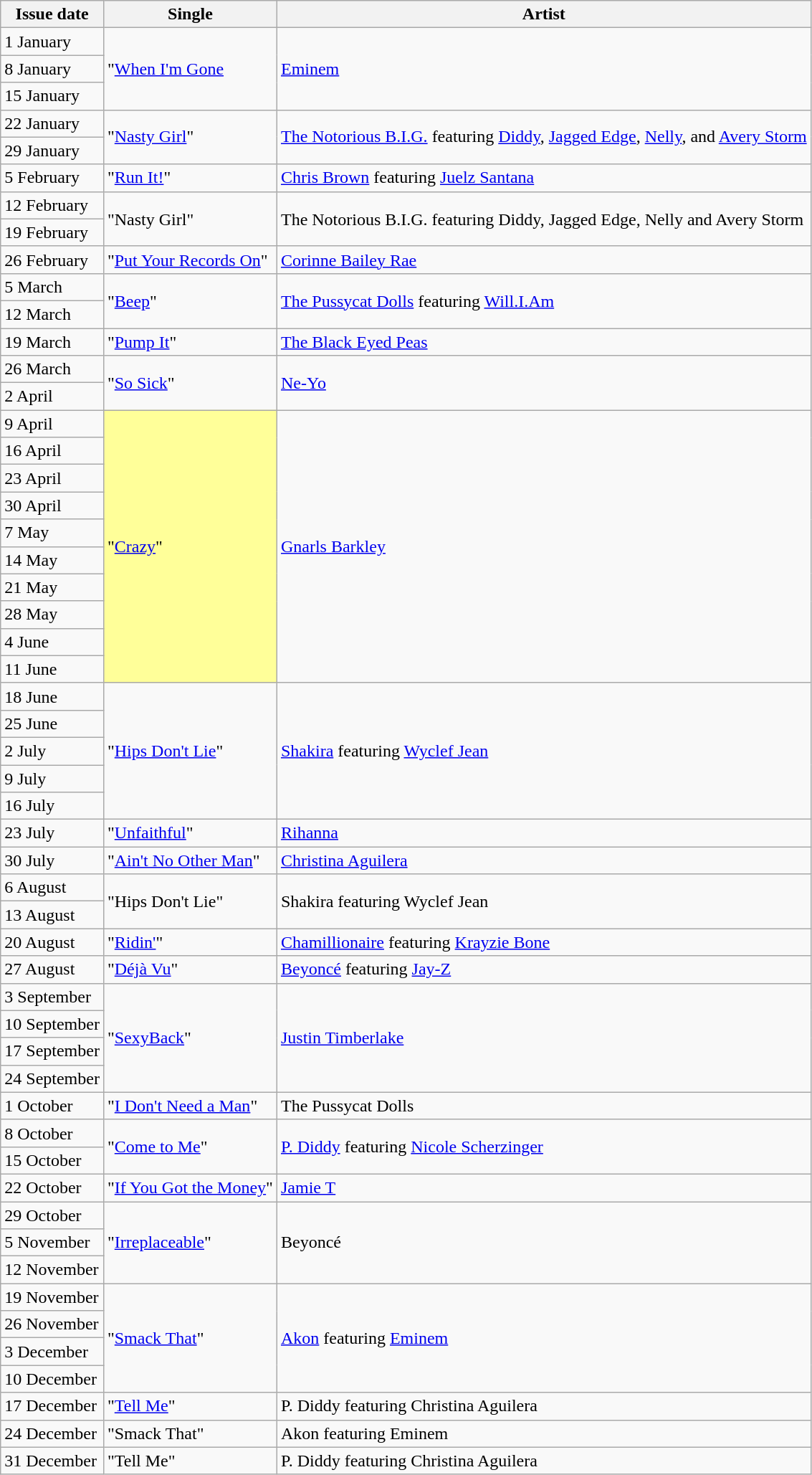<table class="wikitable plainrowheaders">
<tr>
<th scope=col>Issue date</th>
<th scope=col>Single</th>
<th scope=col>Artist</th>
</tr>
<tr>
<td>1 January</td>
<td rowspan="3">"<a href='#'>When I'm Gone</a></td>
<td rowspan="3"><a href='#'>Eminem</a></td>
</tr>
<tr>
<td>8 January</td>
</tr>
<tr>
<td>15 January</td>
</tr>
<tr>
<td>22 January</td>
<td rowspan="2">"<a href='#'>Nasty Girl</a>"</td>
<td rowspan="2"><a href='#'>The Notorious B.I.G.</a> featuring <a href='#'>Diddy</a>, <a href='#'>Jagged Edge</a>, <a href='#'>Nelly</a>, and <a href='#'>Avery Storm</a></td>
</tr>
<tr>
<td>29 January</td>
</tr>
<tr>
<td>5 February</td>
<td>"<a href='#'>Run It!</a>"</td>
<td><a href='#'>Chris Brown</a> featuring <a href='#'>Juelz Santana</a></td>
</tr>
<tr>
<td>12 February</td>
<td rowspan="2">"Nasty Girl"</td>
<td rowspan="2">The Notorious B.I.G. featuring Diddy, Jagged Edge, Nelly and Avery Storm</td>
</tr>
<tr>
<td>19 February</td>
</tr>
<tr>
<td>26 February</td>
<td>"<a href='#'>Put Your Records On</a>"</td>
<td><a href='#'>Corinne Bailey Rae</a></td>
</tr>
<tr>
<td>5 March</td>
<td rowspan="2">"<a href='#'>Beep</a>"</td>
<td rowspan="2"><a href='#'>The Pussycat Dolls</a> featuring <a href='#'>Will.I.Am</a></td>
</tr>
<tr>
<td>12 March</td>
</tr>
<tr>
<td>19 March</td>
<td>"<a href='#'>Pump It</a>"</td>
<td><a href='#'>The Black Eyed Peas</a></td>
</tr>
<tr>
<td>26 March</td>
<td rowspan="2">"<a href='#'>So Sick</a>"</td>
<td rowspan="2"><a href='#'>Ne-Yo</a></td>
</tr>
<tr>
<td>2 April</td>
</tr>
<tr>
<td>9 April</td>
<td rowspan="10" bgcolor=#FFFF99>"<a href='#'>Crazy</a>" </td>
<td rowspan="10"><a href='#'>Gnarls Barkley</a></td>
</tr>
<tr>
<td>16 April</td>
</tr>
<tr>
<td>23 April</td>
</tr>
<tr>
<td>30 April</td>
</tr>
<tr>
<td>7 May</td>
</tr>
<tr>
<td>14 May</td>
</tr>
<tr>
<td>21 May</td>
</tr>
<tr>
<td>28 May</td>
</tr>
<tr>
<td>4 June</td>
</tr>
<tr>
<td>11 June</td>
</tr>
<tr>
<td>18 June</td>
<td rowspan="5">"<a href='#'>Hips Don't Lie</a>"</td>
<td rowspan="5"><a href='#'>Shakira</a> featuring <a href='#'>Wyclef Jean</a></td>
</tr>
<tr>
<td>25 June</td>
</tr>
<tr>
<td>2 July</td>
</tr>
<tr>
<td>9 July</td>
</tr>
<tr>
<td>16 July</td>
</tr>
<tr>
<td>23 July</td>
<td>"<a href='#'>Unfaithful</a>"</td>
<td><a href='#'>Rihanna</a></td>
</tr>
<tr>
<td>30 July</td>
<td>"<a href='#'>Ain't No Other Man</a>"</td>
<td><a href='#'>Christina Aguilera</a></td>
</tr>
<tr>
<td>6 August</td>
<td rowspan="2">"Hips Don't Lie"</td>
<td rowspan="2">Shakira featuring Wyclef Jean</td>
</tr>
<tr>
<td>13 August</td>
</tr>
<tr>
<td>20 August</td>
<td>"<a href='#'>Ridin'</a>"</td>
<td><a href='#'>Chamillionaire</a> featuring <a href='#'>Krayzie Bone</a></td>
</tr>
<tr>
<td>27 August</td>
<td>"<a href='#'>Déjà Vu</a>"</td>
<td><a href='#'>Beyoncé</a> featuring <a href='#'>Jay-Z</a></td>
</tr>
<tr>
<td>3 September</td>
<td rowspan="4">"<a href='#'>SexyBack</a>"</td>
<td rowspan="4"><a href='#'>Justin Timberlake</a></td>
</tr>
<tr>
<td>10 September</td>
</tr>
<tr>
<td>17 September</td>
</tr>
<tr>
<td>24 September</td>
</tr>
<tr>
<td>1 October</td>
<td>"<a href='#'>I Don't Need a Man</a>"</td>
<td>The Pussycat Dolls</td>
</tr>
<tr>
<td>8 October</td>
<td rowspan="2">"<a href='#'>Come to Me</a>"</td>
<td rowspan="2"><a href='#'>P. Diddy</a> featuring <a href='#'>Nicole Scherzinger</a></td>
</tr>
<tr>
<td>15 October</td>
</tr>
<tr>
<td>22 October</td>
<td>"<a href='#'>If You Got the Money</a>"</td>
<td><a href='#'>Jamie T</a></td>
</tr>
<tr>
<td>29 October</td>
<td rowspan="3">"<a href='#'>Irreplaceable</a>"</td>
<td rowspan="3">Beyoncé</td>
</tr>
<tr>
<td>5 November</td>
</tr>
<tr>
<td>12 November</td>
</tr>
<tr>
<td>19 November</td>
<td rowspan="4">"<a href='#'>Smack That</a>"</td>
<td rowspan="4"><a href='#'>Akon</a> featuring <a href='#'>Eminem</a></td>
</tr>
<tr>
<td>26 November</td>
</tr>
<tr>
<td>3 December</td>
</tr>
<tr>
<td>10 December</td>
</tr>
<tr>
<td>17 December</td>
<td>"<a href='#'>Tell Me</a>"</td>
<td>P. Diddy featuring Christina Aguilera</td>
</tr>
<tr>
<td>24 December</td>
<td>"Smack That"</td>
<td>Akon featuring Eminem</td>
</tr>
<tr>
<td>31 December</td>
<td>"Tell Me"</td>
<td>P. Diddy featuring Christina Aguilera</td>
</tr>
</table>
